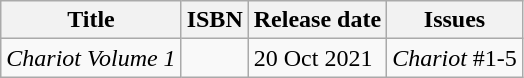<table class="wikitable">
<tr>
<th>Title</th>
<th>ISBN</th>
<th>Release date</th>
<th>Issues</th>
</tr>
<tr>
<td><em>Chariot Volume 1</em></td>
<td></td>
<td>20 Oct 2021</td>
<td><em>Chariot</em> #1-5</td>
</tr>
</table>
